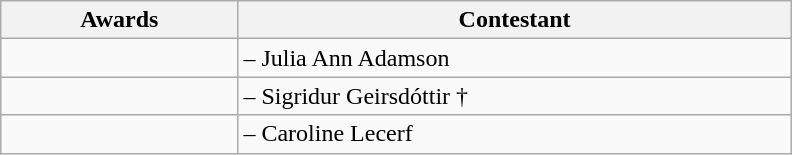<table class="wikitable" style="width: 33em;">
<tr>
<th>Awards</th>
<th>Contestant</th>
</tr>
<tr>
<td style="width: 30%;"></td>
<td> – Julia Ann Adamson</td>
</tr>
<tr>
<td></td>
<td> – Sigridur Geirsdóttir †</td>
</tr>
<tr>
<td></td>
<td> – Caroline Lecerf</td>
</tr>
</table>
